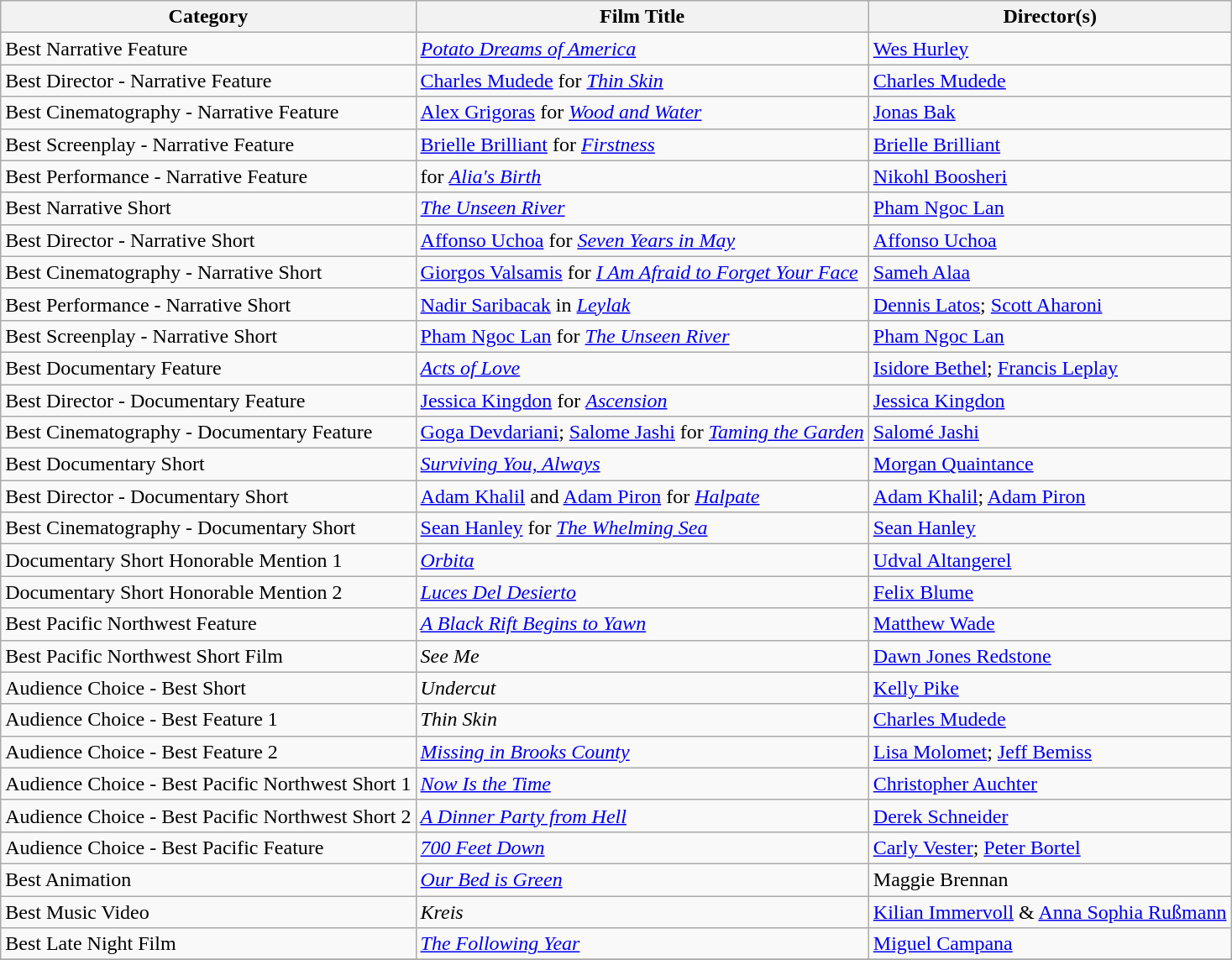<table class="wikitable">
<tr>
<th>Category</th>
<th>Film Title</th>
<th>Director(s)</th>
</tr>
<tr>
<td>Best Narrative Feature</td>
<td><em><a href='#'>Potato Dreams of America</a></em></td>
<td><a href='#'>Wes Hurley</a></td>
</tr>
<tr>
<td>Best Director - Narrative Feature</td>
<td><a href='#'>Charles Mudede</a> for <em><a href='#'>Thin Skin</a></em></td>
<td><a href='#'>Charles Mudede</a></td>
</tr>
<tr>
<td>Best Cinematography - Narrative Feature</td>
<td><a href='#'>Alex Grigoras</a> for <em><a href='#'>Wood and Water</a></em></td>
<td><a href='#'>Jonas Bak</a></td>
</tr>
<tr>
<td>Best Screenplay - Narrative Feature</td>
<td><a href='#'>Brielle Brilliant</a> for <em><a href='#'>Firstness</a></em></td>
<td><a href='#'>Brielle Brilliant</a></td>
</tr>
<tr>
<td>Best Performance - Narrative Feature</td>
<td>for <em><a href='#'>Alia's Birth</a></em></td>
<td><a href='#'>Nikohl Boosheri</a></td>
</tr>
<tr>
<td>Best Narrative Short</td>
<td><em><a href='#'>The Unseen River</a></em></td>
<td><a href='#'>Pham Ngoc Lan</a></td>
</tr>
<tr>
<td>Best Director - Narrative Short</td>
<td><a href='#'>Affonso Uchoa</a> for <em><a href='#'>Seven Years in May</a></em></td>
<td><a href='#'>Affonso Uchoa</a></td>
</tr>
<tr>
<td>Best Cinematography - Narrative Short</td>
<td><a href='#'>Giorgos Valsamis</a> for <em><a href='#'>I Am Afraid to Forget Your Face</a></em></td>
<td><a href='#'>Sameh Alaa</a></td>
</tr>
<tr>
<td>Best Performance - Narrative Short</td>
<td><a href='#'>Nadir Saribacak</a> in <em><a href='#'>Leylak</a></em></td>
<td><a href='#'>Dennis Latos</a>; <a href='#'>Scott Aharoni</a></td>
</tr>
<tr>
<td>Best Screenplay - Narrative Short</td>
<td><a href='#'>Pham Ngoc Lan</a> for <em><a href='#'>The Unseen River</a></em></td>
<td><a href='#'>Pham Ngoc Lan</a></td>
</tr>
<tr>
<td>Best Documentary Feature</td>
<td><em><a href='#'>Acts of Love</a></em></td>
<td><a href='#'>Isidore Bethel</a>; <a href='#'>Francis Leplay</a></td>
</tr>
<tr>
<td>Best Director - Documentary Feature</td>
<td><a href='#'>Jessica Kingdon</a> for <em><a href='#'>Ascension</a></em></td>
<td><a href='#'>Jessica Kingdon</a></td>
</tr>
<tr>
<td>Best Cinematography - Documentary Feature</td>
<td><a href='#'>Goga Devdariani</a>; <a href='#'>Salome Jashi</a> for <em><a href='#'>Taming the Garden</a></em></td>
<td><a href='#'>Salomé Jashi</a></td>
</tr>
<tr>
<td>Best Documentary Short</td>
<td><em><a href='#'>Surviving You, Always</a></em></td>
<td><a href='#'>Morgan Quaintance</a></td>
</tr>
<tr>
<td>Best Director - Documentary Short</td>
<td><a href='#'>Adam Khalil</a> and <a href='#'>Adam Piron</a> for <em><a href='#'>Halpate</a></em></td>
<td><a href='#'>Adam Khalil</a>; <a href='#'>Adam Piron</a></td>
</tr>
<tr>
<td>Best Cinematography - Documentary Short</td>
<td><a href='#'>Sean Hanley</a> for <em><a href='#'>The Whelming Sea</a></em></td>
<td><a href='#'>Sean Hanley</a></td>
</tr>
<tr>
<td>Documentary Short Honorable Mention 1</td>
<td><em><a href='#'>Orbita</a></em></td>
<td><a href='#'>Udval Altangerel</a></td>
</tr>
<tr>
<td>Documentary Short Honorable Mention 2</td>
<td><em><a href='#'>Luces Del Desierto</a></em></td>
<td><a href='#'>Felix Blume</a></td>
</tr>
<tr>
<td>Best Pacific Northwest Feature</td>
<td><em><a href='#'>A Black Rift Begins to Yawn</a></em></td>
<td><a href='#'>Matthew Wade</a></td>
</tr>
<tr>
<td>Best Pacific Northwest Short Film</td>
<td><em>See Me</em></td>
<td><a href='#'>Dawn Jones Redstone</a></td>
</tr>
<tr>
<td>Audience Choice - Best Short</td>
<td><em>Undercut</em></td>
<td><a href='#'>Kelly Pike</a></td>
</tr>
<tr>
<td>Audience Choice - Best Feature 1</td>
<td><em>Thin Skin</em></td>
<td><a href='#'>Charles Mudede</a></td>
</tr>
<tr>
<td>Audience Choice - Best Feature 2</td>
<td><em><a href='#'>Missing in Brooks County</a></em></td>
<td><a href='#'>Lisa Molomet</a>; <a href='#'>Jeff Bemiss</a></td>
</tr>
<tr>
<td>Audience Choice - Best Pacific Northwest Short 1</td>
<td><em><a href='#'>Now Is the Time</a></em></td>
<td><a href='#'>Christopher Auchter</a></td>
</tr>
<tr>
<td>Audience Choice - Best Pacific Northwest Short 2</td>
<td><em><a href='#'>A Dinner Party from Hell</a></em></td>
<td><a href='#'>Derek Schneider</a></td>
</tr>
<tr>
<td>Audience Choice - Best Pacific Feature</td>
<td><em><a href='#'>700 Feet Down</a></em></td>
<td><a href='#'>Carly Vester</a>; <a href='#'>Peter Bortel</a></td>
</tr>
<tr>
<td>Best Animation</td>
<td><em><a href='#'>Our Bed is Green</a></em></td>
<td>Maggie Brennan</td>
</tr>
<tr>
<td>Best Music Video</td>
<td><em>Kreis</em></td>
<td><a href='#'>Kilian Immervoll</a> & <a href='#'>Anna Sophia Rußmann</a></td>
</tr>
<tr>
<td>Best Late Night Film</td>
<td><em><a href='#'>The Following Year</a></em></td>
<td><a href='#'>Miguel Campana</a></td>
</tr>
<tr>
</tr>
</table>
